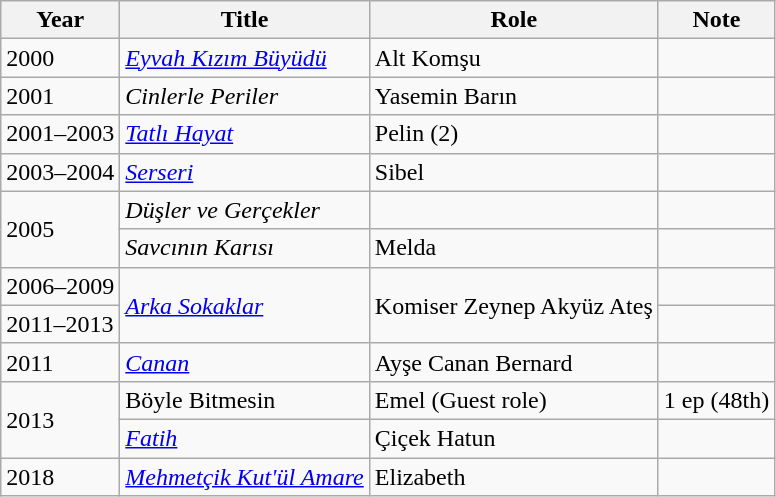<table class="wikitable">
<tr>
<th>Year</th>
<th>Title</th>
<th>Role</th>
<th>Note</th>
</tr>
<tr>
<td>2000</td>
<td><em><a href='#'>Eyvah Kızım Büyüdü</a></em></td>
<td>Alt Komşu</td>
<td></td>
</tr>
<tr>
<td>2001</td>
<td><em>Cinlerle Periler</em></td>
<td>Yasemin Barın</td>
<td></td>
</tr>
<tr>
<td>2001–2003</td>
<td><em><a href='#'>Tatlı Hayat</a></em></td>
<td>Pelin (2)</td>
<td></td>
</tr>
<tr>
<td>2003–2004</td>
<td><em><a href='#'>Serseri</a></em></td>
<td>Sibel</td>
<td></td>
</tr>
<tr>
<td rowspan="2">2005</td>
<td><em>Düşler ve Gerçekler</em></td>
<td></td>
<td></td>
</tr>
<tr>
<td><em>Savcının Karısı</em></td>
<td>Melda</td>
<td></td>
</tr>
<tr>
<td>2006–2009</td>
<td rowspan="2"><em><a href='#'>Arka Sokaklar</a></em></td>
<td rowspan="2">Komiser Zeynep Akyüz Ateş</td>
<td></td>
</tr>
<tr>
<td>2011–2013</td>
<td></td>
</tr>
<tr>
<td>2011</td>
<td><a href='#'><em>Canan</em></a></td>
<td>Ayşe Canan Bernard</td>
<td></td>
</tr>
<tr>
<td rowspan="2">2013</td>
<td>Böyle Bitmesin</td>
<td>Emel (Guest role)</td>
<td>1 ep (48th)</td>
</tr>
<tr>
<td><a href='#'><em>Fatih</em></a></td>
<td>Çiçek Hatun</td>
<td></td>
</tr>
<tr>
<td>2018</td>
<td><em><a href='#'>Mehmetçik Kut'ül Amare</a></em></td>
<td>Elizabeth</td>
<td></td>
</tr>
</table>
